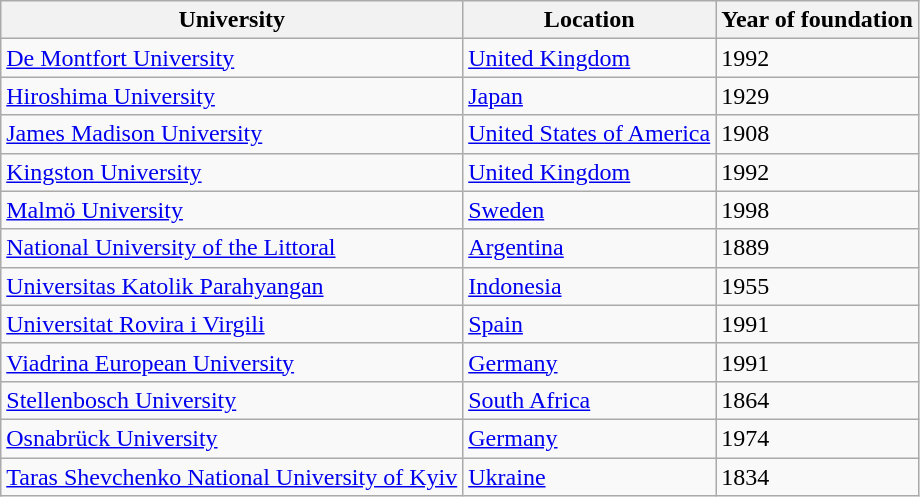<table class="wikitable sortable">
<tr>
<th align=left bgcolour="f0f6fa">University</th>
<th>Location</th>
<th>Year of foundation</th>
</tr>
<tr>
<td><a href='#'>De Montfort University</a></td>
<td><a href='#'>United Kingdom</a></td>
<td>1992</td>
</tr>
<tr>
<td><a href='#'>Hiroshima University</a></td>
<td><a href='#'>Japan</a></td>
<td>1929</td>
</tr>
<tr>
<td><a href='#'>James Madison University</a></td>
<td><a href='#'>United States of America</a></td>
<td>1908</td>
</tr>
<tr>
<td><a href='#'>Kingston University</a></td>
<td><a href='#'>United Kingdom</a></td>
<td>1992</td>
</tr>
<tr>
<td><a href='#'>Malmö University</a></td>
<td><a href='#'>Sweden</a></td>
<td>1998</td>
</tr>
<tr>
<td><a href='#'>National University of the Littoral</a></td>
<td><a href='#'>Argentina</a></td>
<td>1889</td>
</tr>
<tr>
<td><a href='#'>Universitas Katolik Parahyangan</a></td>
<td><a href='#'>Indonesia</a></td>
<td>1955</td>
</tr>
<tr>
<td><a href='#'>Universitat Rovira i Virgili</a></td>
<td><a href='#'>Spain</a></td>
<td>1991</td>
</tr>
<tr>
<td><a href='#'>Viadrina European University</a></td>
<td><a href='#'>Germany</a></td>
<td>1991</td>
</tr>
<tr>
<td><a href='#'>Stellenbosch University</a></td>
<td><a href='#'>South Africa</a></td>
<td>1864</td>
</tr>
<tr>
<td><a href='#'>Osnabrück University</a></td>
<td><a href='#'>Germany</a></td>
<td>1974</td>
</tr>
<tr>
<td><a href='#'>Taras Shevchenko National University of Kyiv</a></td>
<td><a href='#'>Ukraine</a></td>
<td>1834</td>
</tr>
</table>
